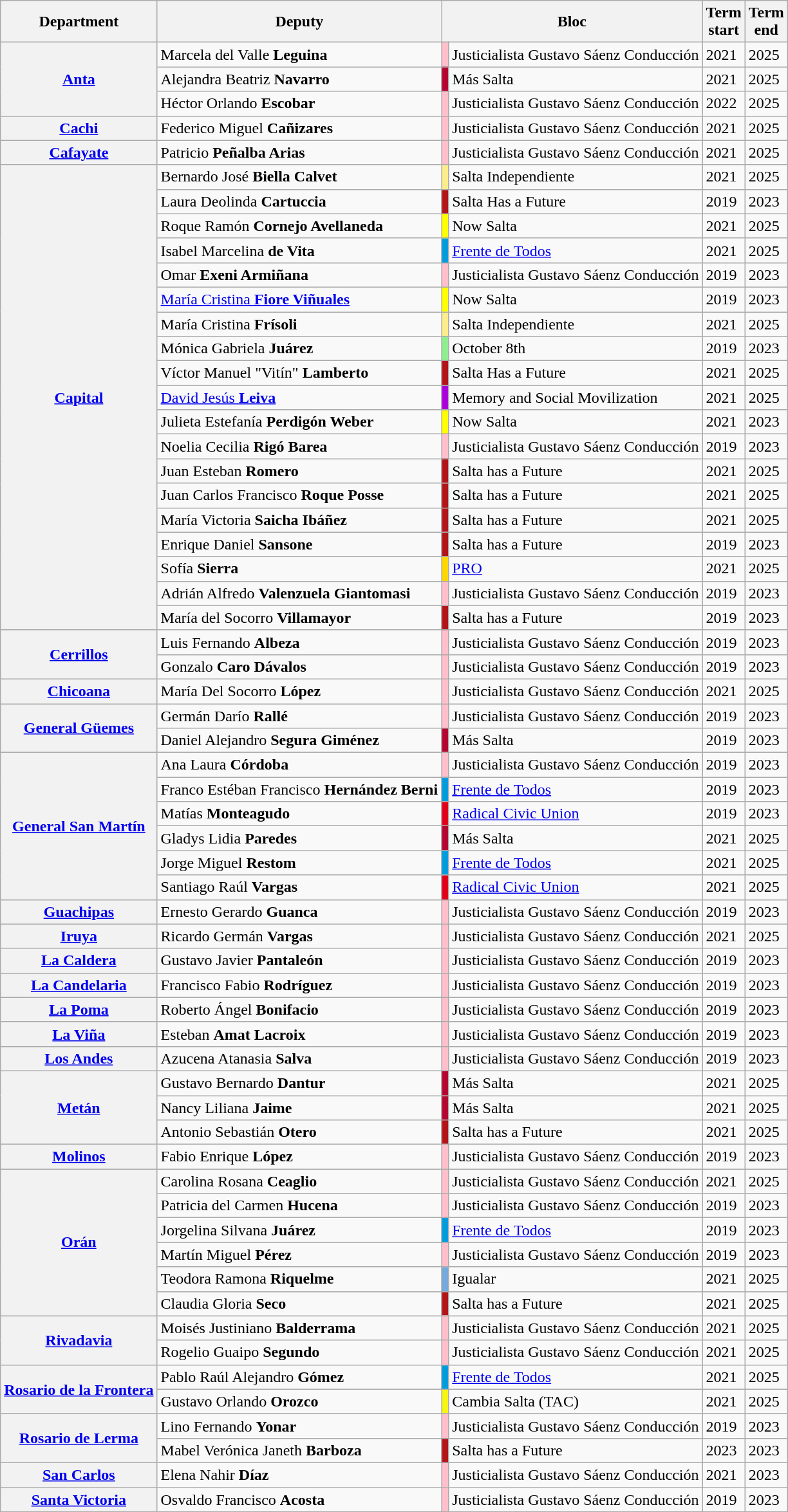<table class="wikitable sortable">
<tr>
<th>Department</th>
<th>Deputy</th>
<th colspan=2>Bloc</th>
<th>Term<br>start</th>
<th>Term<br>end</th>
</tr>
<tr>
<th rowspan=3><a href='#'>Anta</a></th>
<td>Marcela del Valle <strong>Leguina</strong></td>
<td bgcolor=pink></td>
<td>Justicialista Gustavo Sáenz Conducción</td>
<td>2021</td>
<td>2025</td>
</tr>
<tr>
<td>Alejandra Beatriz <strong>Navarro</strong></td>
<td bgcolor=#B40431></td>
<td>Más Salta</td>
<td>2021</td>
<td>2025</td>
</tr>
<tr>
<td>Héctor Orlando <strong>Escobar</strong></td>
<td bgcolor=pink></td>
<td>Justicialista Gustavo Sáenz Conducción</td>
<td>2022</td>
<td>2025</td>
</tr>
<tr>
<th><a href='#'>Cachi</a></th>
<td>Federico Miguel <strong>Cañizares</strong></td>
<td bgcolor=pink></td>
<td>Justicialista Gustavo Sáenz Conducción</td>
<td>2021</td>
<td>2025</td>
</tr>
<tr>
<th><a href='#'>Cafayate</a></th>
<td>Patricio <strong>Peñalba Arias</strong></td>
<td bgcolor=pink></td>
<td>Justicialista Gustavo Sáenz Conducción</td>
<td>2021</td>
<td>2025</td>
</tr>
<tr>
<th rowspan=19><a href='#'>Capital</a></th>
<td>Bernardo José <strong>Biella Calvet</strong></td>
<td bgcolor=FFEC8B></td>
<td>Salta Independiente</td>
<td>2021</td>
<td>2025</td>
</tr>
<tr>
<td>Laura Deolinda <strong>Cartuccia</strong></td>
<td bgcolor=#B21519></td>
<td>Salta Has a Future</td>
<td>2019</td>
<td>2023</td>
</tr>
<tr>
<td>Roque Ramón <strong>Cornejo Avellaneda</strong></td>
<td bgcolor=#FFFF00></td>
<td>Now Salta</td>
<td>2021</td>
<td>2025</td>
</tr>
<tr>
<td>Isabel Marcelina <strong>de Vita</strong></td>
<td bgcolor=#009CDE></td>
<td><a href='#'>Frente de Todos</a></td>
<td>2021</td>
<td>2025</td>
</tr>
<tr>
<td>Omar <strong>Exeni Armiñana</strong></td>
<td bgcolor=pink></td>
<td>Justicialista Gustavo Sáenz Conducción</td>
<td>2019</td>
<td>2023</td>
</tr>
<tr>
<td><a href='#'>María Cristina <strong>Fiore Viñuales</strong></a></td>
<td bgcolor=#FFFF00></td>
<td>Now Salta</td>
<td>2019</td>
<td>2023</td>
</tr>
<tr>
<td>María Cristina <strong>Frísoli</strong></td>
<td bgcolor=#FFEC8B></td>
<td>Salta Independiente</td>
<td>2021</td>
<td>2025</td>
</tr>
<tr>
<td>Mónica Gabriela <strong>Juárez</strong></td>
<td bgcolor=lightgreen></td>
<td>October 8th</td>
<td>2019</td>
<td>2023</td>
</tr>
<tr>
<td>Víctor Manuel "Vitín" <strong>Lamberto</strong></td>
<td bgcolor=#B21519></td>
<td>Salta Has a Future</td>
<td>2021</td>
<td>2025</td>
</tr>
<tr>
<td><a href='#'>David Jesús <strong>Leiva</strong></a></td>
<td bgcolor=#a900dc></td>
<td>Memory and Social Movilization</td>
<td>2021</td>
<td>2025</td>
</tr>
<tr>
<td>Julieta Estefanía <strong>Perdigón Weber</strong></td>
<td bgcolor=#FFFF00></td>
<td>Now Salta</td>
<td>2021</td>
<td>2023</td>
</tr>
<tr>
<td>Noelia Cecilia <strong>Rigó Barea</strong></td>
<td bgcolor=pink></td>
<td>Justicialista Gustavo Sáenz Conducción</td>
<td>2019</td>
<td>2023</td>
</tr>
<tr>
<td>Juan Esteban <strong>Romero</strong></td>
<td bgcolor=#B21519></td>
<td>Salta has a Future</td>
<td>2021</td>
<td>2025</td>
</tr>
<tr>
<td>Juan Carlos Francisco <strong>Roque Posse</strong></td>
<td bgcolor=#B21519></td>
<td>Salta has a Future</td>
<td>2021</td>
<td>2025</td>
</tr>
<tr>
<td>María Victoria <strong>Saicha Ibáñez</strong></td>
<td bgcolor=#B21519></td>
<td>Salta has a Future</td>
<td>2021</td>
<td>2025</td>
</tr>
<tr>
<td>Enrique Daniel <strong>Sansone</strong></td>
<td bgcolor=#B21519></td>
<td>Salta has a Future</td>
<td>2019</td>
<td>2023</td>
</tr>
<tr>
<td>Sofía <strong>Sierra</strong></td>
<td bgcolor=#FFD700></td>
<td><a href='#'>PRO</a></td>
<td>2021</td>
<td>2025</td>
</tr>
<tr>
<td>Adrián Alfredo <strong>Valenzuela Giantomasi</strong></td>
<td bgcolor=pink></td>
<td>Justicialista Gustavo Sáenz Conducción</td>
<td>2019</td>
<td>2023</td>
</tr>
<tr>
<td>María del Socorro <strong>Villamayor</strong></td>
<td bgcolor=#B21519></td>
<td>Salta has a Future</td>
<td>2019</td>
<td>2023</td>
</tr>
<tr>
<th rowspan=2><a href='#'>Cerrillos</a></th>
<td>Luis Fernando <strong>Albeza</strong></td>
<td bgcolor=pink></td>
<td>Justicialista Gustavo Sáenz Conducción</td>
<td>2019</td>
<td>2023</td>
</tr>
<tr>
<td>Gonzalo <strong>Caro Dávalos</strong></td>
<td bgcolor=pink></td>
<td>Justicialista Gustavo Sáenz Conducción</td>
<td>2019</td>
<td>2023</td>
</tr>
<tr>
<th><a href='#'>Chicoana</a></th>
<td>María Del Socorro <strong>López</strong></td>
<td bgcolor=pink></td>
<td>Justicialista Gustavo Sáenz Conducción</td>
<td>2021</td>
<td>2025</td>
</tr>
<tr>
<th rowspan=2><a href='#'>General Güemes</a></th>
<td>Germán Darío <strong>Rallé</strong></td>
<td bgcolor=pink></td>
<td>Justicialista Gustavo Sáenz Conducción</td>
<td>2019</td>
<td>2023</td>
</tr>
<tr>
<td>Daniel Alejandro <strong>Segura Giménez</strong></td>
<td bgcolor=#B40431></td>
<td>Más Salta</td>
<td>2019</td>
<td>2023</td>
</tr>
<tr>
<th rowspan=6><a href='#'>General San Martín</a></th>
<td>Ana Laura <strong>Córdoba</strong></td>
<td bgcolor=pink></td>
<td>Justicialista Gustavo Sáenz Conducción</td>
<td>2019</td>
<td>2023</td>
</tr>
<tr>
<td>Franco Estéban Francisco <strong>Hernández Berni</strong></td>
<td bgcolor=#009CDE></td>
<td><a href='#'>Frente de Todos</a></td>
<td>2019</td>
<td>2023</td>
</tr>
<tr>
<td>Matías <strong>Monteagudo</strong></td>
<td bgcolor=#E10019></td>
<td><a href='#'>Radical Civic Union</a></td>
<td>2019</td>
<td>2023</td>
</tr>
<tr>
<td>Gladys Lidia <strong>Paredes</strong></td>
<td bgcolor=#B40431></td>
<td>Más Salta</td>
<td>2021</td>
<td>2025</td>
</tr>
<tr>
<td>Jorge Miguel <strong>Restom</strong></td>
<td bgcolor=#009CDE></td>
<td><a href='#'>Frente de Todos</a></td>
<td>2021</td>
<td>2025</td>
</tr>
<tr>
<td>Santiago Raúl <strong>Vargas</strong></td>
<td bgcolor=#E10019></td>
<td><a href='#'>Radical Civic Union</a></td>
<td>2021</td>
<td>2025</td>
</tr>
<tr>
<th><a href='#'>Guachipas</a></th>
<td>Ernesto Gerardo <strong>Guanca</strong></td>
<td bgcolor=pink></td>
<td>Justicialista Gustavo Sáenz Conducción</td>
<td>2019</td>
<td>2023</td>
</tr>
<tr>
<th><a href='#'>Iruya</a></th>
<td>Ricardo Germán <strong>Vargas</strong></td>
<td bgcolor=pink></td>
<td>Justicialista Gustavo Sáenz Conducción</td>
<td>2021</td>
<td>2025</td>
</tr>
<tr>
<th><a href='#'>La Caldera</a></th>
<td>Gustavo Javier <strong>Pantaleón</strong></td>
<td bgcolor=pink></td>
<td>Justicialista Gustavo Sáenz Conducción</td>
<td>2019</td>
<td>2023</td>
</tr>
<tr>
<th><a href='#'>La Candelaria</a></th>
<td>Francisco Fabio <strong>Rodríguez</strong></td>
<td bgcolor=pink></td>
<td>Justicialista Gustavo Sáenz Conducción</td>
<td>2019</td>
<td>2023</td>
</tr>
<tr>
<th><a href='#'>La Poma</a></th>
<td>Roberto Ángel <strong>Bonifacio</strong></td>
<td bgcolor=pink></td>
<td>Justicialista Gustavo Sáenz Conducción</td>
<td>2019</td>
<td>2023</td>
</tr>
<tr>
<th><a href='#'>La Viña</a></th>
<td>Esteban <strong>Amat Lacroix</strong></td>
<td bgcolor=pink></td>
<td>Justicialista Gustavo Sáenz Conducción</td>
<td>2019</td>
<td>2023</td>
</tr>
<tr>
<th><a href='#'>Los Andes</a></th>
<td>Azucena Atanasia <strong>Salva</strong></td>
<td bgcolor=pink></td>
<td>Justicialista Gustavo Sáenz Conducción</td>
<td>2019</td>
<td>2023</td>
</tr>
<tr>
<th rowspan=3><a href='#'>Metán</a></th>
<td>Gustavo Bernardo <strong>Dantur</strong></td>
<td bgcolor=#B40431></td>
<td>Más Salta</td>
<td>2021</td>
<td>2025</td>
</tr>
<tr>
<td>Nancy Liliana <strong>Jaime</strong></td>
<td bgcolor=#B40431></td>
<td>Más Salta</td>
<td>2021</td>
<td>2025</td>
</tr>
<tr>
<td>Antonio Sebastián <strong>Otero</strong></td>
<td bgcolor=#B21519></td>
<td>Salta has a Future</td>
<td>2021</td>
<td>2025</td>
</tr>
<tr>
<th><a href='#'>Molinos</a></th>
<td>Fabio Enrique <strong>López</strong></td>
<td bgcolor=pink></td>
<td>Justicialista Gustavo Sáenz Conducción</td>
<td>2019</td>
<td>2023</td>
</tr>
<tr>
<th rowspan=6><a href='#'>Orán</a></th>
<td>Carolina Rosana <strong>Ceaglio</strong></td>
<td bgcolor=pink></td>
<td>Justicialista Gustavo Sáenz Conducción</td>
<td>2021</td>
<td>2025</td>
</tr>
<tr>
<td>Patricia del Carmen <strong>Hucena</strong></td>
<td bgcolor=pink></td>
<td>Justicialista Gustavo Sáenz Conducción</td>
<td>2019</td>
<td>2023</td>
</tr>
<tr>
<td>Jorgelina Silvana <strong>Juárez</strong></td>
<td bgcolor=#009CDE></td>
<td><a href='#'>Frente de Todos</a></td>
<td>2019</td>
<td>2023</td>
</tr>
<tr>
<td>Martín Miguel <strong>Pérez</strong></td>
<td bgcolor=pink></td>
<td>Justicialista Gustavo Sáenz Conducción</td>
<td>2019</td>
<td>2023</td>
</tr>
<tr>
<td>Teodora Ramona <strong>Riquelme</strong></td>
<td bgcolor=#75AADB></td>
<td>Igualar</td>
<td>2021</td>
<td>2025</td>
</tr>
<tr>
<td>Claudia Gloria <strong>Seco</strong></td>
<td bgcolor=#B21519></td>
<td>Salta has a Future</td>
<td>2021</td>
<td>2025</td>
</tr>
<tr>
<th rowspan=2><a href='#'>Rivadavia</a></th>
<td>Moisés Justiniano <strong>Balderrama</strong></td>
<td bgcolor=pink></td>
<td>Justicialista Gustavo Sáenz Conducción</td>
<td>2021</td>
<td>2025</td>
</tr>
<tr>
<td>Rogelio Guaipo <strong>Segundo</strong></td>
<td bgcolor=pink></td>
<td>Justicialista Gustavo Sáenz Conducción</td>
<td>2021</td>
<td>2025</td>
</tr>
<tr>
<th rowspan=2><a href='#'>Rosario de la Frontera</a></th>
<td>Pablo Raúl Alejandro <strong>Gómez</strong></td>
<td bgcolor=#009CDE></td>
<td><a href='#'>Frente de Todos</a></td>
<td>2021</td>
<td>2025</td>
</tr>
<tr>
<td>Gustavo Orlando <strong>Orozco</strong></td>
<td bgcolor=#F6F612></td>
<td>Cambia Salta (TAC)</td>
<td>2021</td>
<td>2025</td>
</tr>
<tr>
<th rowspan=2><a href='#'>Rosario de Lerma</a></th>
<td>Lino Fernando <strong>Yonar</strong></td>
<td bgcolor=pink></td>
<td>Justicialista Gustavo Sáenz Conducción</td>
<td>2019</td>
<td>2023</td>
</tr>
<tr>
<td>Mabel Verónica Janeth <strong>Barboza</strong></td>
<td bgcolor=#B21519></td>
<td>Salta has a Future</td>
<td>2023</td>
<td>2023</td>
</tr>
<tr>
<th><a href='#'>San Carlos</a></th>
<td>Elena Nahir <strong>Díaz</strong></td>
<td bgcolor=pink></td>
<td>Justicialista Gustavo Sáenz Conducción</td>
<td>2021</td>
<td>2023</td>
</tr>
<tr>
<th><a href='#'>Santa Victoria</a></th>
<td>Osvaldo Francisco <strong>Acosta</strong></td>
<td bgcolor=pink></td>
<td>Justicialista Gustavo Sáenz Conducción</td>
<td>2019</td>
<td>2023</td>
</tr>
</table>
